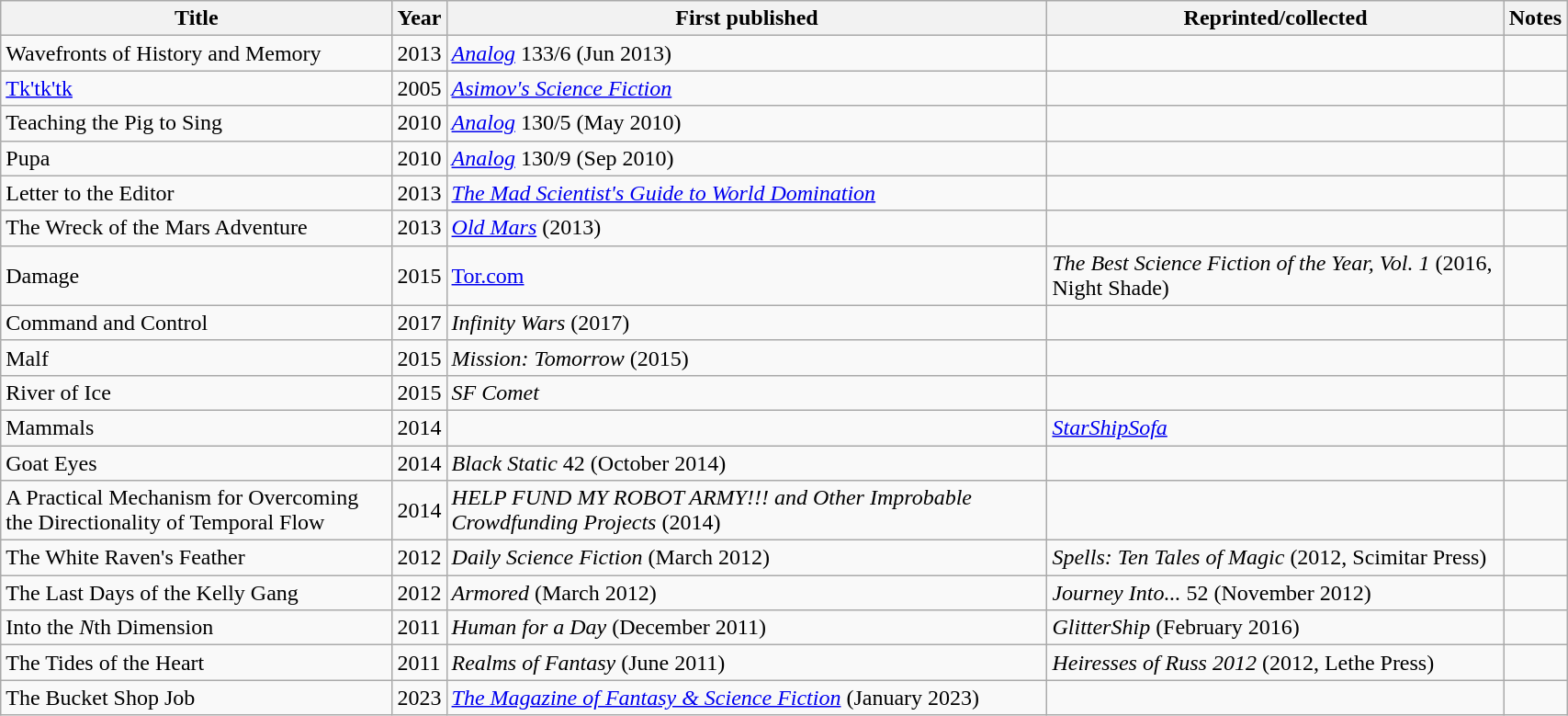<table class='wikitable sortable' width='90%'>
<tr>
<th width=25%>Title</th>
<th>Year</th>
<th>First published</th>
<th>Reprinted/collected</th>
<th>Notes</th>
</tr>
<tr>
<td>Wavefronts of History and Memory</td>
<td>2013</td>
<td><em><a href='#'>Analog</a></em> 133/6 (Jun 2013)</td>
<td></td>
<td></td>
</tr>
<tr>
<td><a href='#'>Tk'tk'tk</a></td>
<td>2005</td>
<td><em><a href='#'>Asimov's Science Fiction</a></em></td>
<td></td>
<td></td>
</tr>
<tr>
<td>Teaching the Pig to Sing</td>
<td>2010</td>
<td><em><a href='#'>Analog</a></em> 130/5 (May 2010)</td>
<td></td>
<td></td>
</tr>
<tr>
<td>Pupa</td>
<td>2010</td>
<td><em><a href='#'>Analog</a></em> 130/9 (Sep 2010)</td>
<td></td>
<td></td>
</tr>
<tr>
<td>Letter to the Editor</td>
<td>2013</td>
<td><em><a href='#'>The Mad Scientist's Guide to World Domination</a></em></td>
<td></td>
<td></td>
</tr>
<tr>
<td>The Wreck of the Mars Adventure</td>
<td>2013</td>
<td><em><a href='#'>Old Mars</a></em> (2013)</td>
<td></td>
<td></td>
</tr>
<tr>
<td>Damage</td>
<td>2015</td>
<td><a href='#'>Tor.com</a></td>
<td><em>The Best Science Fiction of the Year, Vol. 1</em> (2016, Night Shade)</td>
<td></td>
</tr>
<tr>
<td>Command and Control</td>
<td>2017</td>
<td><em>Infinity Wars</em> (2017)</td>
<td></td>
<td></td>
</tr>
<tr>
<td>Malf</td>
<td>2015</td>
<td><em>Mission: Tomorrow</em> (2015)</td>
<td></td>
<td></td>
</tr>
<tr>
<td>River of Ice</td>
<td>2015</td>
<td><em>SF Comet</em></td>
<td></td>
<td></td>
</tr>
<tr>
<td>Mammals</td>
<td>2014</td>
<td></td>
<td><em><a href='#'>StarShipSofa</a></em></td>
<td></td>
</tr>
<tr>
<td>Goat Eyes</td>
<td>2014</td>
<td><em>Black Static</em> 42 (October 2014)</td>
<td></td>
<td></td>
</tr>
<tr>
<td>A Practical Mechanism for Overcoming the Directionality of Temporal Flow</td>
<td>2014</td>
<td><em>HELP FUND MY ROBOT ARMY!!! and Other Improbable Crowdfunding Projects</em> (2014)</td>
<td></td>
<td></td>
</tr>
<tr>
<td>The White Raven's Feather</td>
<td>2012</td>
<td><em>Daily Science Fiction</em> (March 2012)</td>
<td><em>Spells: Ten Tales of Magic</em> (2012, Scimitar Press)</td>
<td></td>
</tr>
<tr>
<td>The Last Days of the Kelly Gang</td>
<td>2012</td>
<td><em>Armored</em> (March 2012)</td>
<td><em>Journey Into...</em> 52 (November 2012)</td>
<td></td>
</tr>
<tr>
<td>Into the <em>N</em>th Dimension</td>
<td>2011</td>
<td><em>Human for a Day</em> (December 2011)</td>
<td><em>GlitterShip</em> (February 2016)</td>
<td></td>
</tr>
<tr>
<td>The Tides of the Heart</td>
<td>2011</td>
<td><em>Realms of Fantasy</em> (June 2011)</td>
<td><em>Heiresses of Russ 2012</em> (2012, Lethe Press)</td>
<td></td>
</tr>
<tr>
<td>The Bucket Shop Job</td>
<td>2023</td>
<td><em><a href='#'>The Magazine of Fantasy & Science Fiction</a></em> (January 2023)</td>
<td></td>
<td></td>
</tr>
</table>
